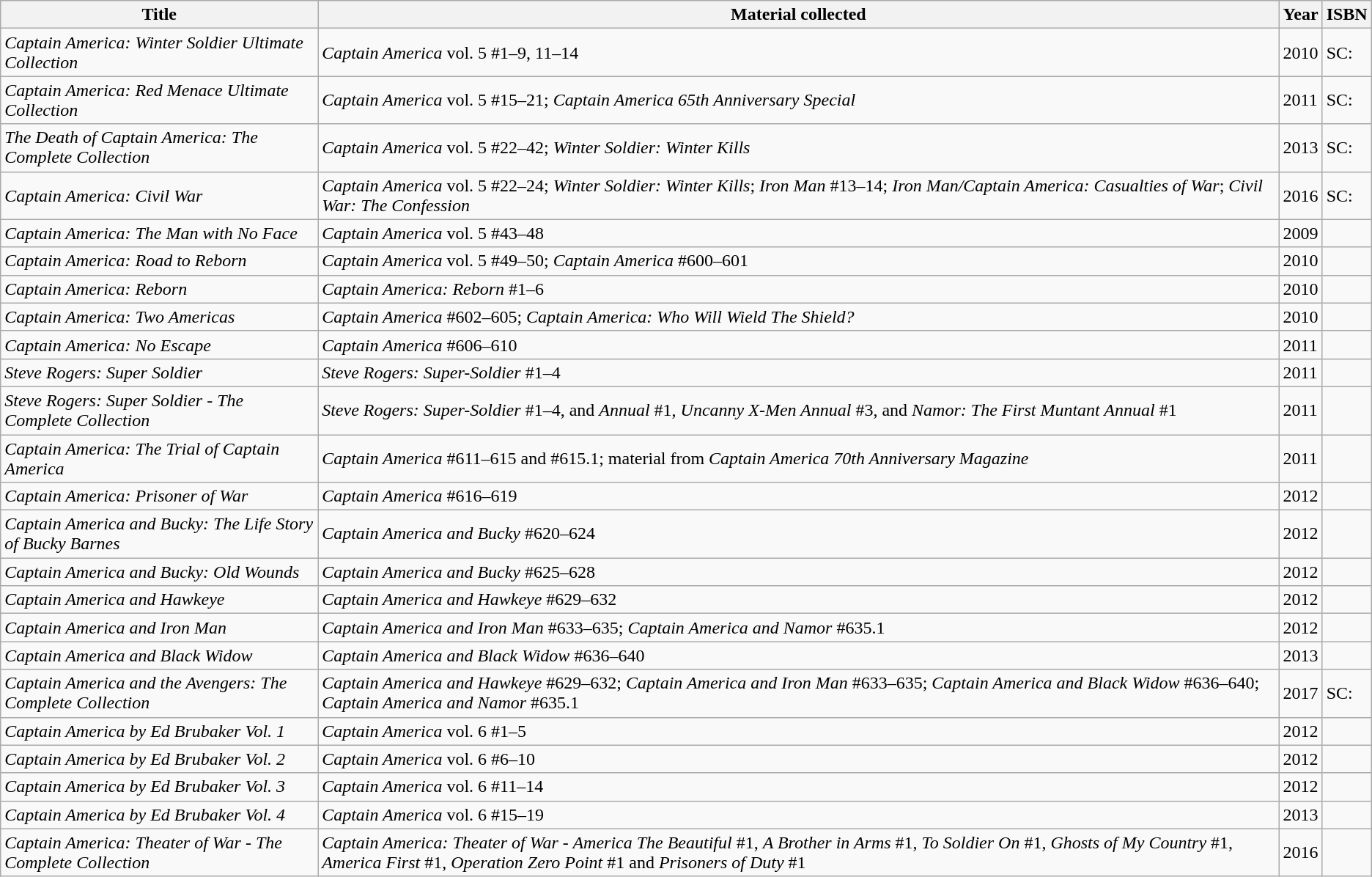<table class="wikitable sortable">
<tr>
<th>Title</th>
<th>Material collected</th>
<th>Year</th>
<th>ISBN</th>
</tr>
<tr>
<td><em>Captain America: Winter Soldier Ultimate Collection</em></td>
<td><em>Captain America</em> vol. 5 #1–9, 11–14</td>
<td>2010</td>
<td>SC: </td>
</tr>
<tr>
<td><em>Captain America: Red Menace Ultimate Collection</em></td>
<td><em>Captain America</em> vol. 5 #15–21; <em>Captain America 65th Anniversary Special</em></td>
<td>2011</td>
<td>SC: </td>
</tr>
<tr>
<td><em>The Death of Captain America: The Complete Collection</em></td>
<td><em>Captain America</em> vol. 5 #22–42; <em>Winter Soldier: Winter Kills</em></td>
<td>2013</td>
<td>SC: </td>
</tr>
<tr>
<td><em>Captain America: Civil War</em></td>
<td><em>Captain America</em> vol. 5 #22–24; <em>Winter Soldier: Winter Kills</em>; <em>Iron Man</em> #13–14; <em>Iron Man/Captain America: Casualties of War</em>; <em>Civil War: The Confession</em></td>
<td>2016</td>
<td>SC: </td>
</tr>
<tr>
<td><em>Captain America: The Man with No Face</em></td>
<td><em>Captain America</em> vol. 5 #43–48</td>
<td>2009</td>
<td></td>
</tr>
<tr>
<td><em>Captain America: Road to Reborn</em></td>
<td><em>Captain America</em> vol. 5 #49–50; <em>Captain America</em> #600–601</td>
<td>2010</td>
<td></td>
</tr>
<tr>
<td><em>Captain America: Reborn</em></td>
<td><em>Captain America: Reborn</em> #1–6</td>
<td>2010</td>
<td></td>
</tr>
<tr>
<td><em>Captain America: Two Americas</em></td>
<td><em>Captain America</em> #602–605; <em>Captain America: Who Will Wield The Shield?</em></td>
<td>2010</td>
<td></td>
</tr>
<tr>
<td><em>Captain America: No Escape</em></td>
<td><em>Captain America</em> #606–610</td>
<td>2011</td>
<td></td>
</tr>
<tr>
<td><em>Steve Rogers: Super Soldier</em></td>
<td><em>Steve Rogers: Super-Soldier</em> #1–4</td>
<td>2011</td>
<td></td>
</tr>
<tr>
<td><em>Steve Rogers: Super Soldier - The Complete Collection</em></td>
<td><em>Steve Rogers: Super-Soldier</em> #1–4, and <em>Annual</em> #1, <em>Uncanny X-Men Annual</em> #3, and <em>Namor: The First Muntant Annual</em> #1</td>
<td>2011</td>
<td></td>
</tr>
<tr>
<td><em>Captain America: The Trial of Captain America</em></td>
<td><em>Captain America</em> #611–615 and #615.1; material from <em>Captain America 70th Anniversary Magazine</em></td>
<td>2011</td>
<td></td>
</tr>
<tr>
<td><em>Captain America: Prisoner of War</em></td>
<td><em>Captain America</em> #616–619</td>
<td>2012</td>
<td></td>
</tr>
<tr>
<td><em>Captain America and Bucky: The Life Story of Bucky Barnes</em></td>
<td><em>Captain America and Bucky</em> #620–624</td>
<td>2012</td>
<td></td>
</tr>
<tr>
<td><em>Captain America and Bucky: Old Wounds</em></td>
<td><em>Captain America and Bucky</em> #625–628</td>
<td>2012</td>
<td></td>
</tr>
<tr>
<td><em>Captain America and Hawkeye</em></td>
<td><em>Captain America and Hawkeye</em> #629–632</td>
<td>2012</td>
<td></td>
</tr>
<tr>
<td><em>Captain America and Iron Man</em></td>
<td><em>Captain America and Iron Man</em> #633–635; <em>Captain America and Namor</em> #635.1</td>
<td>2012</td>
<td></td>
</tr>
<tr>
<td><em>Captain America and Black Widow</em></td>
<td><em>Captain America and Black Widow</em> #636–640</td>
<td>2013</td>
<td></td>
</tr>
<tr>
<td><em>Captain America and the Avengers: The Complete Collection</em></td>
<td><em>Captain America and Hawkeye</em> #629–632; <em>Captain America and Iron Man</em> #633–635; <em>Captain America and Black Widow</em> #636–640; <em>Captain America and Namor</em> #635.1</td>
<td>2017</td>
<td>SC: </td>
</tr>
<tr>
<td><em>Captain America by Ed Brubaker Vol. 1 </em></td>
<td><em>Captain America</em> vol. 6 #1–5</td>
<td>2012</td>
<td></td>
</tr>
<tr>
<td><em>Captain America by Ed Brubaker Vol. 2</em></td>
<td><em>Captain America</em> vol. 6 #6–10</td>
<td>2012</td>
<td></td>
</tr>
<tr>
<td><em>Captain America by Ed Brubaker Vol. 3</em></td>
<td><em>Captain America</em> vol. 6 #11–14</td>
<td>2012</td>
<td></td>
</tr>
<tr>
<td><em>Captain America by Ed Brubaker Vol. 4</em></td>
<td><em>Captain America</em> vol. 6 #15–19</td>
<td>2013</td>
<td></td>
</tr>
<tr>
<td><em>Captain America: Theater of War - The Complete Collection</em></td>
<td><em>Captain America: Theater of War - America The Beautiful</em> #1, <em>A Brother in Arms</em> #1, <em>To Soldier On</em> #1, <em>Ghosts of My Country</em> #1, <em>America First</em> #1, <em>Operation Zero Point</em> #1 and <em>Prisoners of Duty</em> #1</td>
<td>2016</td>
<td></td>
</tr>
</table>
